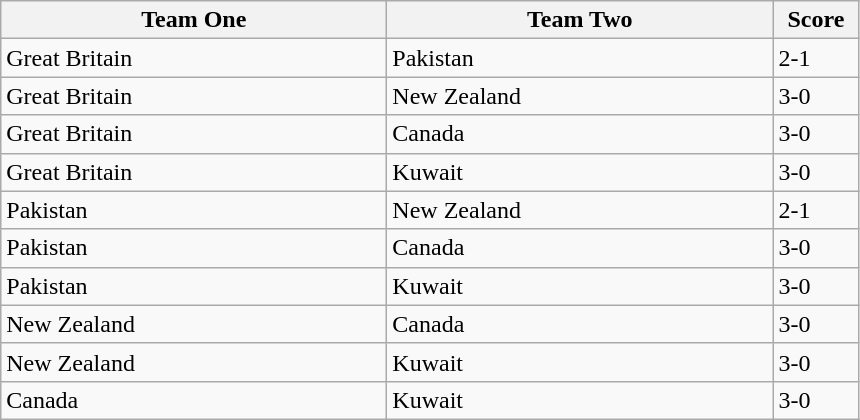<table class="wikitable">
<tr>
<th width=250>Team One</th>
<th width=250>Team Two</th>
<th width=50>Score</th>
</tr>
<tr>
<td> Great Britain</td>
<td> Pakistan</td>
<td>2-1</td>
</tr>
<tr>
<td> Great Britain</td>
<td> New Zealand</td>
<td>3-0</td>
</tr>
<tr>
<td> Great Britain</td>
<td> Canada</td>
<td>3-0</td>
</tr>
<tr>
<td> Great Britain</td>
<td> Kuwait</td>
<td>3-0</td>
</tr>
<tr>
<td> Pakistan</td>
<td> New Zealand</td>
<td>2-1</td>
</tr>
<tr>
<td> Pakistan</td>
<td> Canada</td>
<td>3-0</td>
</tr>
<tr>
<td> Pakistan</td>
<td> Kuwait</td>
<td>3-0</td>
</tr>
<tr>
<td> New Zealand</td>
<td> Canada</td>
<td>3-0</td>
</tr>
<tr>
<td> New Zealand</td>
<td> Kuwait</td>
<td>3-0</td>
</tr>
<tr>
<td> Canada</td>
<td> Kuwait</td>
<td>3-0</td>
</tr>
</table>
